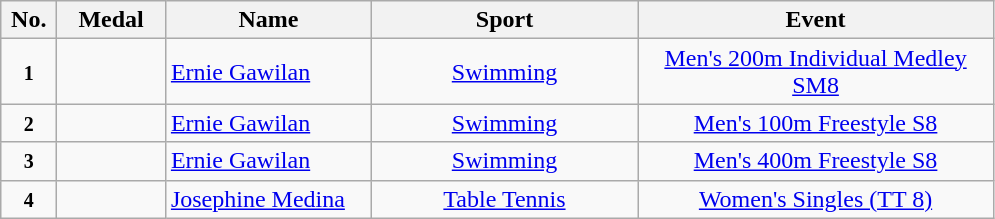<table class="wikitable" style="font-size:100%; text-align:center;">
<tr>
<th width="30">No.</th>
<th width="65">Medal</th>
<th width="130">Name</th>
<th width="170">Sport</th>
<th width="230">Event</th>
</tr>
<tr>
<td><small><strong>1</strong></small></td>
<td></td>
<td align=left><a href='#'>Ernie Gawilan</a></td>
<td> <a href='#'>Swimming</a></td>
<td><a href='#'>Men's 200m Individual Medley SM8</a></td>
</tr>
<tr>
<td><small><strong>2</strong></small></td>
<td></td>
<td align=left><a href='#'>Ernie Gawilan</a></td>
<td> <a href='#'>Swimming</a></td>
<td><a href='#'>Men's 100m Freestyle S8</a></td>
</tr>
<tr>
<td><small><strong>3</strong></small></td>
<td></td>
<td align=left><a href='#'>Ernie Gawilan</a></td>
<td> <a href='#'>Swimming</a></td>
<td><a href='#'>Men's 400m Freestyle S8</a></td>
</tr>
<tr>
<td><small><strong>4</strong></small></td>
<td></td>
<td align=left><a href='#'>Josephine Medina</a></td>
<td> <a href='#'>Table Tennis</a></td>
<td><a href='#'>Women's Singles (TT 8)</a></td>
</tr>
</table>
